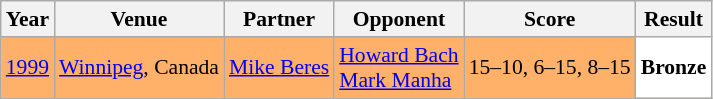<table class="sortable wikitable" style="font-size: 90%;">
<tr>
<th>Year</th>
<th>Venue</th>
<th>Partner</th>
<th>Opponent</th>
<th>Score</th>
<th>Result</th>
</tr>
<tr style="background:#FFB069">
<td align="center"><a href='#'>1999</a></td>
<td align="left"><a href='#'>Winnipeg</a>, Canada</td>
<td align="left"> <a href='#'>Mike Beres</a></td>
<td align="left"> <a href='#'>Howard Bach</a> <br>  <a href='#'>Mark Manha</a></td>
<td align="left">15–10, 6–15, 8–15</td>
<td style="text-align:left; background:white"> <strong>Bronze</strong></td>
</tr>
</table>
